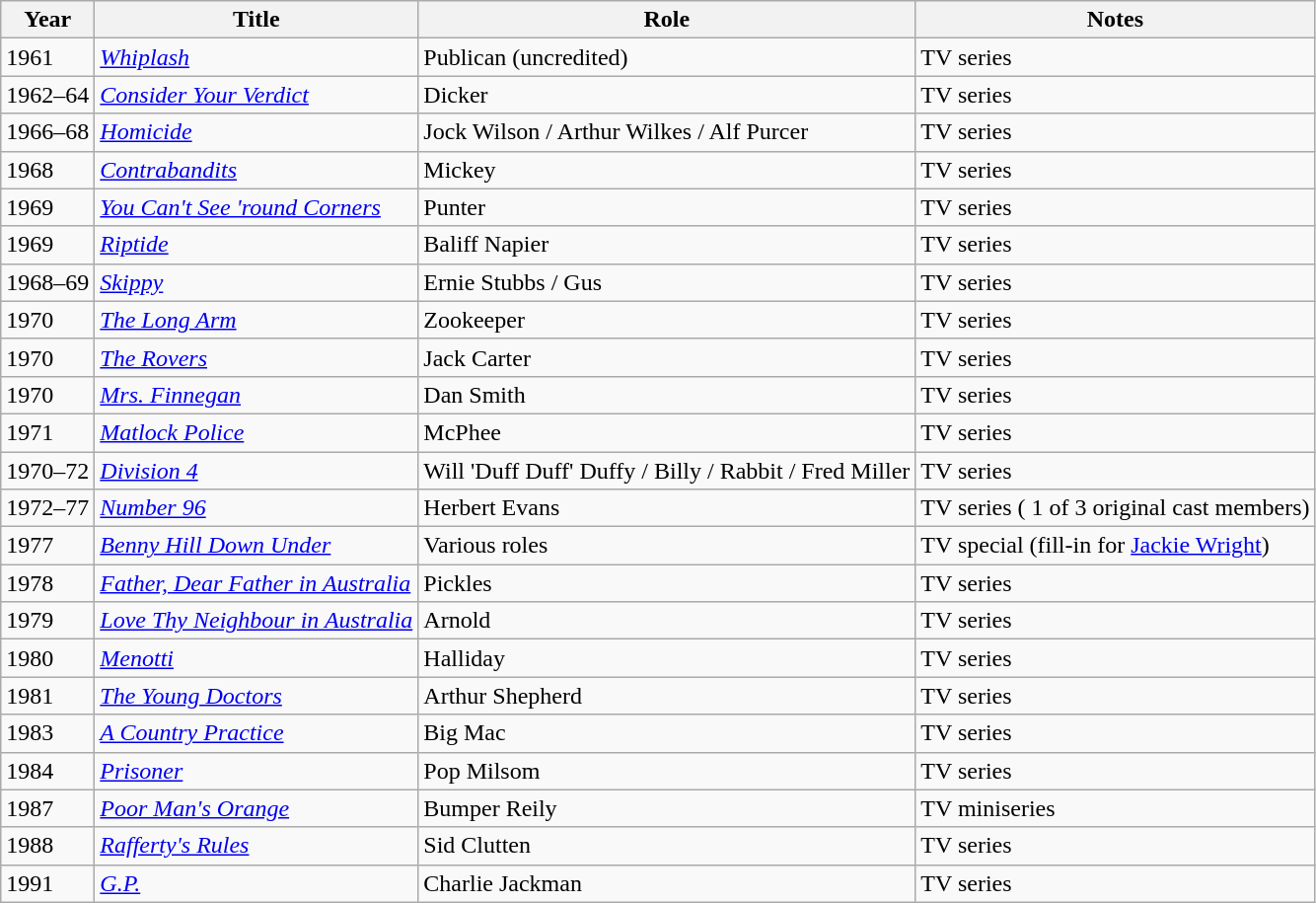<table class="wikitable">
<tr>
<th>Year</th>
<th>Title</th>
<th>Role</th>
<th>Notes</th>
</tr>
<tr>
<td>1961</td>
<td><em><a href='#'>Whiplash</a></em></td>
<td>Publican (uncredited)</td>
<td>TV series</td>
</tr>
<tr>
<td>1962–64</td>
<td><em><a href='#'>Consider Your Verdict</a></em></td>
<td>Dicker</td>
<td>TV series</td>
</tr>
<tr>
<td>1966–68</td>
<td><em><a href='#'>Homicide</a></em></td>
<td>Jock Wilson / Arthur Wilkes / Alf Purcer</td>
<td>TV series</td>
</tr>
<tr>
<td>1968</td>
<td><em><a href='#'>Contrabandits</a></em></td>
<td>Mickey</td>
<td>TV series</td>
</tr>
<tr>
<td>1969</td>
<td><em><a href='#'>You Can't See 'round Corners</a></em></td>
<td>Punter</td>
<td>TV series</td>
</tr>
<tr>
<td>1969</td>
<td><em><a href='#'>Riptide</a></em></td>
<td>Baliff Napier</td>
<td>TV series</td>
</tr>
<tr>
<td>1968–69</td>
<td><em><a href='#'>Skippy</a></em></td>
<td>Ernie Stubbs / Gus</td>
<td>TV series</td>
</tr>
<tr>
<td>1970</td>
<td><em><a href='#'>The Long Arm</a></em></td>
<td>Zookeeper</td>
<td>TV series</td>
</tr>
<tr>
<td>1970</td>
<td><em><a href='#'>The Rovers</a></em></td>
<td>Jack Carter</td>
<td>TV series</td>
</tr>
<tr>
<td>1970</td>
<td><em><a href='#'>Mrs. Finnegan</a></em></td>
<td>Dan Smith</td>
<td>TV series</td>
</tr>
<tr>
<td>1971</td>
<td><em><a href='#'>Matlock Police</a></em></td>
<td>McPhee</td>
<td>TV series</td>
</tr>
<tr>
<td>1970–72</td>
<td><em><a href='#'>Division 4</a></em></td>
<td>Will 'Duff Duff' Duffy / Billy / Rabbit / Fred Miller</td>
<td>TV series</td>
</tr>
<tr>
<td>1972–77</td>
<td><em><a href='#'>Number 96</a></em></td>
<td>Herbert Evans</td>
<td>TV series ( 1 of 3 original cast members)</td>
</tr>
<tr>
<td>1977</td>
<td><em><a href='#'>Benny Hill Down Under</a></em></td>
<td>Various roles</td>
<td>TV special (fill-in for <a href='#'>Jackie Wright</a>)</td>
</tr>
<tr>
<td>1978</td>
<td><em><a href='#'>Father, Dear Father in Australia</a></em></td>
<td>Pickles</td>
<td>TV series</td>
</tr>
<tr>
<td>1979</td>
<td><em><a href='#'>Love Thy Neighbour in Australia</a></em></td>
<td>Arnold</td>
<td>TV series</td>
</tr>
<tr>
<td>1980</td>
<td><em><a href='#'>Menotti</a></em></td>
<td>Halliday</td>
<td>TV series</td>
</tr>
<tr>
<td>1981</td>
<td><em><a href='#'>The Young Doctors</a></em></td>
<td>Arthur Shepherd</td>
<td>TV series</td>
</tr>
<tr>
<td>1983</td>
<td><em><a href='#'>A Country Practice</a></em></td>
<td>Big Mac</td>
<td>TV series</td>
</tr>
<tr>
<td>1984</td>
<td><em><a href='#'>Prisoner</a></em></td>
<td>Pop Milsom</td>
<td>TV series</td>
</tr>
<tr>
<td>1987</td>
<td><em><a href='#'>Poor Man's Orange</a></em></td>
<td>Bumper Reily</td>
<td>TV miniseries</td>
</tr>
<tr>
<td>1988</td>
<td><em><a href='#'>Rafferty's Rules</a></em></td>
<td>Sid Clutten</td>
<td>TV series</td>
</tr>
<tr>
<td>1991</td>
<td><em><a href='#'>G.P.</a></em></td>
<td>Charlie Jackman</td>
<td>TV series</td>
</tr>
</table>
